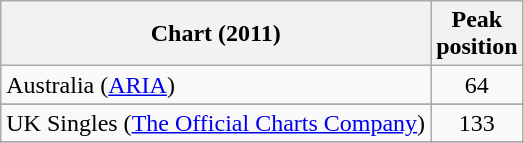<table class="wikitable sortable">
<tr>
<th scope="col">Chart (2011)</th>
<th scope="col">Peak<br>position</th>
</tr>
<tr>
<td>Australia (<a href='#'>ARIA</a>)</td>
<td align="center">64</td>
</tr>
<tr>
</tr>
<tr>
</tr>
<tr>
</tr>
<tr>
<td>UK Singles (<a href='#'>The Official Charts Company</a>)</td>
<td align="center">133</td>
</tr>
<tr>
</tr>
</table>
